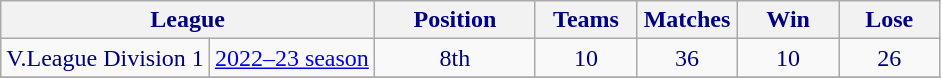<table class="wikitable" style="color:#000080;text-align:center" border="1">
<tr>
<th width=200 colspan=2>League</th>
<th width=100>Position</th>
<th width=60>Teams</th>
<th width=60>Matches</th>
<th width=60>Win</th>
<th width=60>Lose</th>
</tr>
<tr>
<td rowspan=1>V.League Division 1</td>
<td><a href='#'>2022–23 season</a></td>
<td>8th</td>
<td>10</td>
<td>36</td>
<td>10</td>
<td>26</td>
</tr>
<tr>
</tr>
</table>
